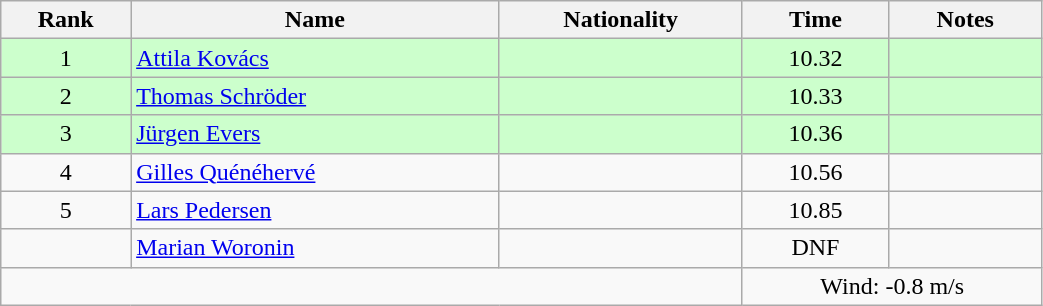<table class="wikitable sortable" style="text-align:center;width: 55%">
<tr>
<th>Rank</th>
<th>Name</th>
<th>Nationality</th>
<th>Time</th>
<th>Notes</th>
</tr>
<tr bgcolor=ccffcc>
<td>1</td>
<td align=left><a href='#'>Attila Kovács</a></td>
<td align=left></td>
<td>10.32</td>
<td></td>
</tr>
<tr bgcolor=ccffcc>
<td>2</td>
<td align=left><a href='#'>Thomas Schröder</a></td>
<td align=left></td>
<td>10.33</td>
<td></td>
</tr>
<tr bgcolor=ccffcc>
<td>3</td>
<td align=left><a href='#'>Jürgen Evers</a></td>
<td align=left></td>
<td>10.36</td>
<td></td>
</tr>
<tr>
<td>4</td>
<td align=left><a href='#'>Gilles Quénéhervé</a></td>
<td align=left></td>
<td>10.56</td>
<td></td>
</tr>
<tr>
<td>5</td>
<td align=left><a href='#'>Lars Pedersen</a></td>
<td align=left></td>
<td>10.85</td>
<td></td>
</tr>
<tr>
<td></td>
<td align=left><a href='#'>Marian Woronin</a></td>
<td align=left></td>
<td>DNF</td>
<td></td>
</tr>
<tr>
<td colspan="3"></td>
<td colspan="2">Wind: -0.8 m/s</td>
</tr>
</table>
